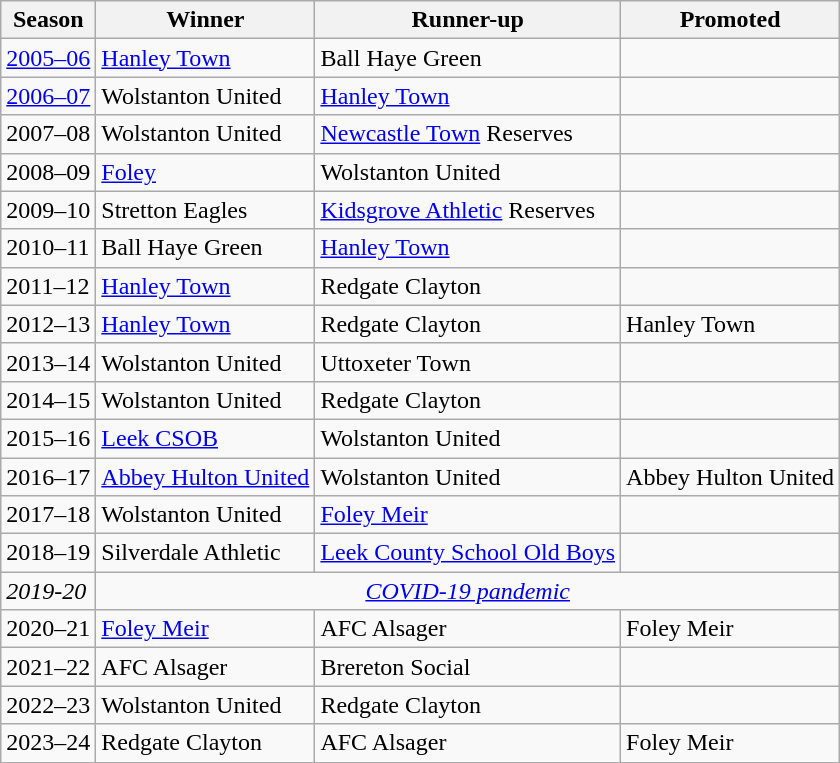<table class="wikitable" style="textalign-center">
<tr>
<th>Season</th>
<th>Winner</th>
<th>Runner-up</th>
<th>Promoted</th>
</tr>
<tr>
<td><a href='#'>2005–06</a></td>
<td><a href='#'>Hanley Town</a></td>
<td>Ball Haye Green</td>
<td></td>
</tr>
<tr>
<td><a href='#'>2006–07</a></td>
<td>Wolstanton United</td>
<td><a href='#'>Hanley Town</a></td>
<td></td>
</tr>
<tr>
<td>2007–08</td>
<td>Wolstanton United</td>
<td><a href='#'>Newcastle Town</a> Reserves</td>
<td></td>
</tr>
<tr>
<td>2008–09</td>
<td><a href='#'>Foley</a></td>
<td>Wolstanton United</td>
<td></td>
</tr>
<tr>
<td>2009–10</td>
<td>Stretton Eagles</td>
<td><a href='#'>Kidsgrove Athletic</a> Reserves</td>
<td></td>
</tr>
<tr>
<td>2010–11</td>
<td>Ball Haye Green</td>
<td><a href='#'>Hanley Town</a></td>
<td></td>
</tr>
<tr>
<td>2011–12</td>
<td><a href='#'>Hanley Town</a></td>
<td>Redgate Clayton</td>
<td></td>
</tr>
<tr>
<td>2012–13</td>
<td><a href='#'>Hanley Town</a></td>
<td>Redgate Clayton</td>
<td>Hanley Town</td>
</tr>
<tr>
<td>2013–14</td>
<td>Wolstanton United</td>
<td>Uttoxeter Town</td>
<td></td>
</tr>
<tr>
<td>2014–15</td>
<td>Wolstanton United</td>
<td>Redgate Clayton</td>
<td></td>
</tr>
<tr>
<td>2015–16</td>
<td><a href='#'>Leek CSOB</a></td>
<td>Wolstanton United</td>
<td></td>
</tr>
<tr>
<td>2016–17</td>
<td><a href='#'>Abbey Hulton United</a></td>
<td>Wolstanton United</td>
<td>Abbey Hulton United</td>
</tr>
<tr>
<td>2017–18</td>
<td>Wolstanton United</td>
<td><a href='#'>Foley Meir</a></td>
<td></td>
</tr>
<tr>
<td>2018–19</td>
<td>Silverdale Athletic</td>
<td><a href='#'>Leek County School Old Boys</a></td>
<td></td>
</tr>
<tr>
<td><em>2019-20</em></td>
<td colspan=3 align=center><em><a href='#'>COVID-19 pandemic</a></em></td>
</tr>
<tr>
<td>2020–21</td>
<td><a href='#'>Foley Meir</a></td>
<td>AFC Alsager</td>
<td>Foley Meir</td>
</tr>
<tr>
<td>2021–22</td>
<td>AFC Alsager</td>
<td>Brereton Social</td>
<td></td>
</tr>
<tr>
<td>2022–23</td>
<td>Wolstanton United</td>
<td>Redgate Clayton</td>
<td></td>
</tr>
<tr>
<td>2023–24</td>
<td>Redgate Clayton</td>
<td>AFC Alsager</td>
<td>Foley Meir</td>
</tr>
</table>
